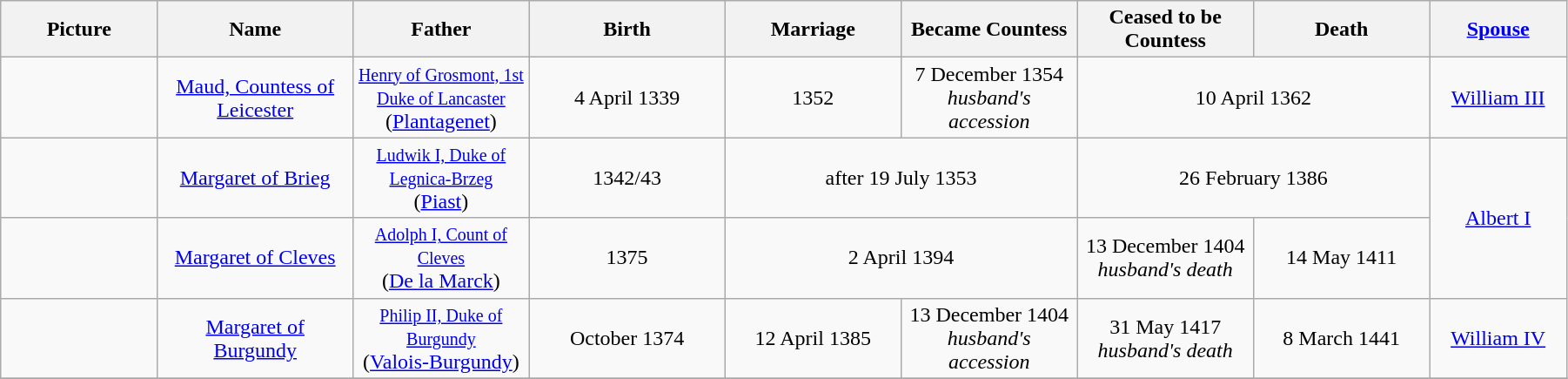<table width=95% class="wikitable">
<tr>
<th width = "8%">Picture</th>
<th width = "10%">Name</th>
<th width = "9%">Father</th>
<th width = "10%">Birth</th>
<th width = "9%">Marriage</th>
<th width = "9%">Became Countess</th>
<th width = "9%">Ceased to be Countess</th>
<th width = "9%">Death</th>
<th width = "7%"><a href='#'>Spouse</a></th>
</tr>
<tr>
<td align=center></td>
<td align=center><a href='#'>Maud, Countess of Leicester</a></td>
<td align="center"><small><a href='#'>Henry of Grosmont, 1st Duke of Lancaster</a></small><br>(<a href='#'>Plantagenet</a>)</td>
<td align="center">4 April 1339</td>
<td align="center">1352</td>
<td align="center">7 December 1354<br><em>husband's accession</em></td>
<td align="center" colspan="2">10 April 1362</td>
<td align="center"><a href='#'>William III</a></td>
</tr>
<tr>
<td align="center"></td>
<td align="center"><a href='#'>Margaret of Brieg</a></td>
<td align="center"><small><a href='#'>Ludwik I, Duke of Legnica-Brzeg</a></small><br>(<a href='#'>Piast</a>)</td>
<td align="center">1342/43</td>
<td align="center" colspan="2">after 19 July 1353</td>
<td align="center" colspan="2">26 February 1386</td>
<td align="center" rowspan="2"><a href='#'>Albert I</a></td>
</tr>
<tr>
<td align=center></td>
<td align=center><a href='#'>Margaret of Cleves</a></td>
<td align="center"><small><a href='#'>Adolph I, Count of Cleves</a></small><br>(<a href='#'>De la Marck</a>)</td>
<td align="center">1375</td>
<td align="center" colspan="2">2 April 1394</td>
<td align="center">13 December 1404<br><em>husband's death</em></td>
<td align="center">14 May 1411</td>
</tr>
<tr>
<td align=center></td>
<td align=center><a href='#'>Margaret of Burgundy</a></td>
<td align="center"><small><a href='#'>Philip II, Duke of Burgundy</a></small><br>(<a href='#'>Valois-Burgundy</a>)</td>
<td align="center">October 1374</td>
<td align="center">12 April 1385</td>
<td align="center">13 December 1404<br><em>husband's accession</em></td>
<td align="center">31 May 1417<br><em>husband's death</em></td>
<td align="center">8 March 1441</td>
<td align="center"><a href='#'>William IV</a></td>
</tr>
<tr>
</tr>
</table>
